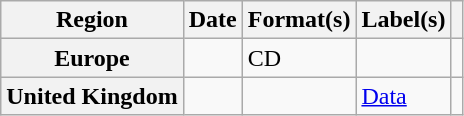<table class="wikitable plainrowheaders">
<tr>
<th scope="col">Region</th>
<th scope="col">Date</th>
<th scope="col">Format(s)</th>
<th scope="col">Label(s)</th>
<th scope="col"></th>
</tr>
<tr>
<th scope="row">Europe</th>
<td></td>
<td>CD</td>
<td></td>
<td></td>
</tr>
<tr>
<th scope="row">United Kingdom</th>
<td></td>
<td></td>
<td><a href='#'>Data</a></td>
<td></td>
</tr>
</table>
